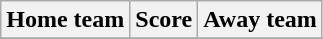<table class="wikitable" style="text-align: center">
<tr>
<th>Home team</th>
<th>Score</th>
<th>Away team</th>
</tr>
<tr>
</tr>
</table>
